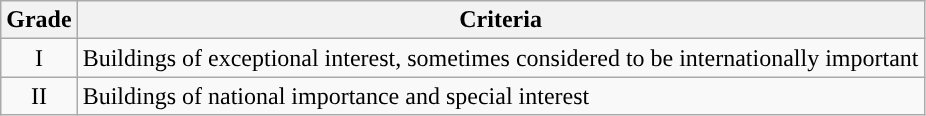<table class="wikitable">
<tr>
<th>Grade</th>
<th>Criteria</th>
</tr>
<tr>
<td align="center" >I</td>
<td>Buildings of exceptional interest, sometimes considered to be internationally important</td>
</tr>
<tr>
<td align="center" >II</td>
<td>Buildings of national importance and special interest</td>
</tr>
</table>
